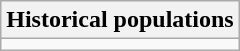<table class="wikitable collapsible collapsed" style="margin:0;">
<tr>
<th scope="col">Historical populations</th>
</tr>
<tr>
<td align=center></td>
</tr>
</table>
